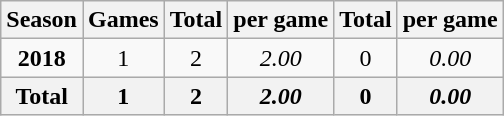<table class="wikitable" style="text-align:center">
<tr>
<th>Season</th>
<th>Games</th>
<th>Total </th>
<th> per game</th>
<th>Total </th>
<th> per game</th>
</tr>
<tr>
<td><strong>2018</strong></td>
<td>1</td>
<td>2</td>
<td><em>2.00</em></td>
<td>0</td>
<td><em>0.00</em></td>
</tr>
<tr>
<th>Total</th>
<th>1</th>
<th>2</th>
<th><em>2.00</em></th>
<th>0</th>
<th><em>0.00</em></th>
</tr>
</table>
